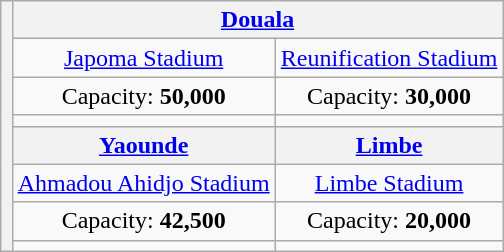<table class="wikitable" style="text-align:center;margin: 1em auto;">
<tr>
<th rowspan="8" colspan="2"></th>
<th colspan=2><a href='#'>Douala</a></th>
</tr>
<tr>
<td><a href='#'>Japoma Stadium</a></td>
<td><a href='#'>Reunification Stadium</a></td>
</tr>
<tr>
<td>Capacity: <strong>50,000</strong></td>
<td>Capacity: <strong>30,000</strong></td>
</tr>
<tr>
<td></td>
<td></td>
</tr>
<tr>
<th><a href='#'>Yaounde</a></th>
<th><a href='#'>Limbe</a></th>
</tr>
<tr>
<td><a href='#'>Ahmadou Ahidjo Stadium</a></td>
<td><a href='#'>Limbe Stadium</a></td>
</tr>
<tr>
<td>Capacity: <strong>42,500</strong></td>
<td>Capacity: <strong>20,000</strong></td>
</tr>
<tr>
<td></td>
<td></td>
</tr>
</table>
